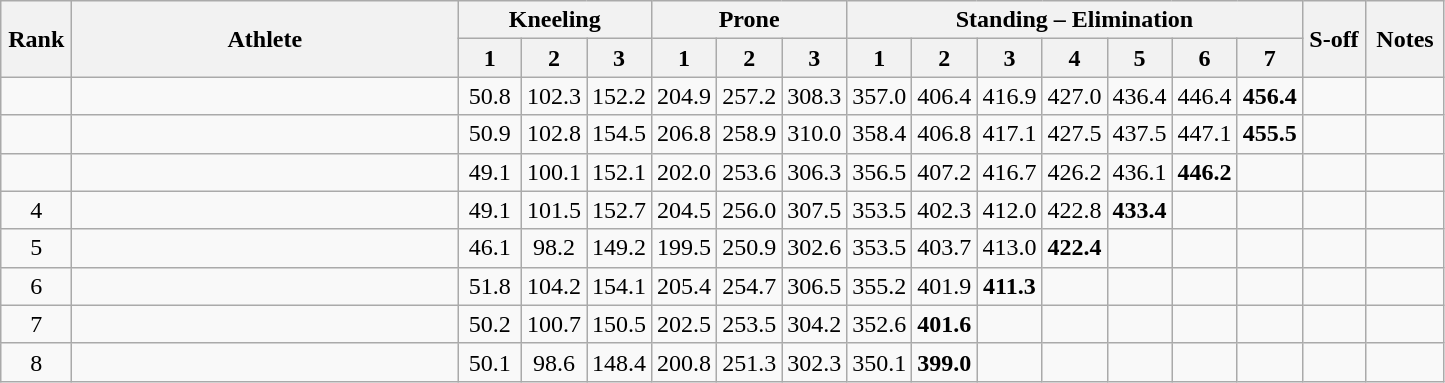<table class="wikitable" style="text-align:center">
<tr>
<th rowspan=2 width=40>Rank</th>
<th rowspan=2 width=250>Athlete</th>
<th colspan=3>Kneeling</th>
<th colspan=3>Prone</th>
<th colspan=7>Standing – Elimination</th>
<th rowspan=2 width=35>S-off</th>
<th rowspan=2 width=45>Notes</th>
</tr>
<tr>
<th width=35>1</th>
<th width=35>2</th>
<th width=35>3</th>
<th width=35>1</th>
<th width=35>2</th>
<th width=35>3</th>
<th width=35>1</th>
<th width=35>2</th>
<th width=35>3</th>
<th width=35>4</th>
<th width=35>5</th>
<th width=35>6</th>
<th width=35>7</th>
</tr>
<tr>
<td></td>
<td align=left></td>
<td>50.8</td>
<td>102.3</td>
<td>152.2</td>
<td>204.9</td>
<td>257.2</td>
<td>308.3</td>
<td>357.0</td>
<td>406.4</td>
<td>416.9</td>
<td>427.0</td>
<td>436.4</td>
<td>446.4</td>
<td><strong>456.4</strong></td>
<td></td>
<td></td>
</tr>
<tr>
<td></td>
<td align=left></td>
<td>50.9</td>
<td>102.8</td>
<td>154.5</td>
<td>206.8</td>
<td>258.9</td>
<td>310.0</td>
<td>358.4</td>
<td>406.8</td>
<td>417.1</td>
<td>427.5</td>
<td>437.5</td>
<td>447.1</td>
<td><strong>455.5</strong></td>
<td></td>
<td></td>
</tr>
<tr>
<td></td>
<td align=left></td>
<td>49.1</td>
<td>100.1</td>
<td>152.1</td>
<td>202.0</td>
<td>253.6</td>
<td>306.3</td>
<td>356.5</td>
<td>407.2</td>
<td>416.7</td>
<td>426.2</td>
<td>436.1</td>
<td><strong>446.2</strong></td>
<td></td>
<td></td>
<td></td>
</tr>
<tr>
<td>4</td>
<td align=left></td>
<td>49.1</td>
<td>101.5</td>
<td>152.7</td>
<td>204.5</td>
<td>256.0</td>
<td>307.5</td>
<td>353.5</td>
<td>402.3</td>
<td>412.0</td>
<td>422.8</td>
<td><strong>433.4</strong></td>
<td></td>
<td></td>
<td></td>
<td></td>
</tr>
<tr>
<td>5</td>
<td align=left></td>
<td>46.1</td>
<td>98.2</td>
<td>149.2</td>
<td>199.5</td>
<td>250.9</td>
<td>302.6</td>
<td>353.5</td>
<td>403.7</td>
<td>413.0</td>
<td><strong>422.4</strong></td>
<td></td>
<td></td>
<td></td>
<td></td>
<td></td>
</tr>
<tr>
<td>6</td>
<td align=left></td>
<td>51.8</td>
<td>104.2</td>
<td>154.1</td>
<td>205.4</td>
<td>254.7</td>
<td>306.5</td>
<td>355.2</td>
<td>401.9</td>
<td><strong>411.3</strong></td>
<td></td>
<td></td>
<td></td>
<td></td>
<td></td>
<td></td>
</tr>
<tr>
<td>7</td>
<td align=left></td>
<td>50.2</td>
<td>100.7</td>
<td>150.5</td>
<td>202.5</td>
<td>253.5</td>
<td>304.2</td>
<td>352.6</td>
<td><strong>401.6</strong></td>
<td></td>
<td></td>
<td></td>
<td></td>
<td></td>
<td></td>
<td></td>
</tr>
<tr>
<td>8</td>
<td align=left></td>
<td>50.1</td>
<td>98.6</td>
<td>148.4</td>
<td>200.8</td>
<td>251.3</td>
<td>302.3</td>
<td>350.1</td>
<td><strong>399.0</strong></td>
<td></td>
<td></td>
<td></td>
<td></td>
<td></td>
<td></td>
<td></td>
</tr>
</table>
